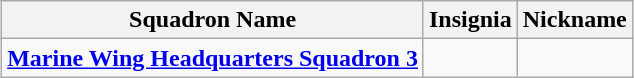<table class="wikitable sortable" style="margin:1em auto; text-align:center">
<tr>
<th>Squadron Name</th>
<th>Insignia</th>
<th>Nickname</th>
</tr>
<tr>
<td><strong><a href='#'>Marine Wing Headquarters Squadron 3</a></strong></td>
<td></td>
<td></td>
</tr>
</table>
